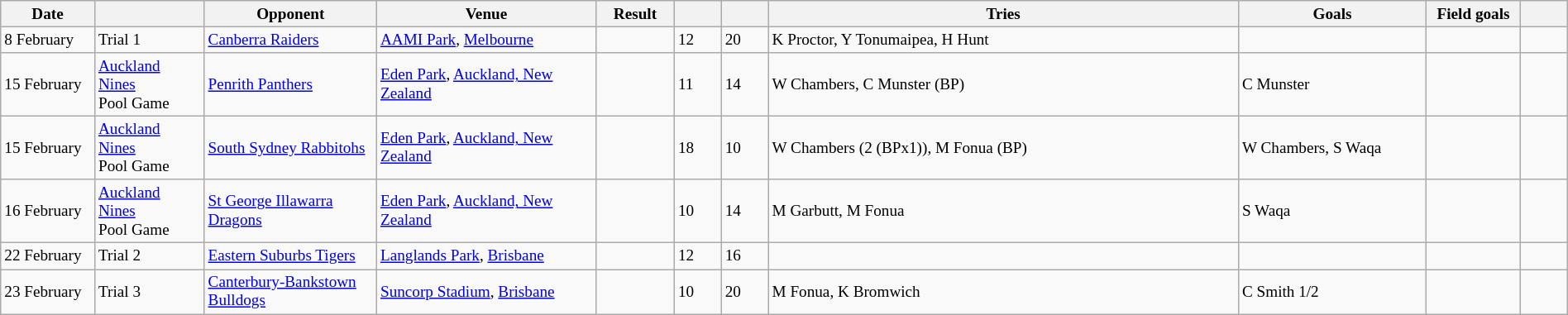<table class="wikitable"  style="font-size:80%; width:100%;">
<tr>
<th width="6%">Date</th>
<th width="7%"></th>
<th width="11%">Opponent</th>
<th width="14%">Venue</th>
<th width="5%">Result</th>
<th width="3%"></th>
<th width="3%"></th>
<th width="30%">Tries</th>
<th width="12%">Goals</th>
<th width="6%">Field goals</th>
<th width="3%"></th>
</tr>
<tr>
<td>8 February</td>
<td>Trial 1</td>
<td><a href='#'>Canberra Raiders</a></td>
<td><a href='#'>AAMI Park</a>, <a href='#'>Melbourne</a></td>
<td></td>
<td>12</td>
<td>20</td>
<td>K Proctor, Y Tonumaipea, H Hunt</td>
<td></td>
<td></td>
<td></td>
</tr>
<tr>
<td>15 February</td>
<td><a href='#'>Auckland Nines</a><br>Pool Game</td>
<td><a href='#'>Penrith Panthers</a></td>
<td><a href='#'>Eden Park</a>, <a href='#'>Auckland, New Zealand</a></td>
<td></td>
<td>11</td>
<td>14</td>
<td>W Chambers, C Munster (BP)</td>
<td>C Munster</td>
<td></td>
<td></td>
</tr>
<tr>
<td>15 February</td>
<td><a href='#'>Auckland Nines</a><br>Pool Game</td>
<td><a href='#'>South Sydney Rabbitohs</a></td>
<td><a href='#'>Eden Park</a>, <a href='#'>Auckland, New Zealand</a></td>
<td></td>
<td>18</td>
<td>10</td>
<td>W Chambers (2 (BPx1)), M Fonua (BP)</td>
<td>W Chambers, S Waqa</td>
<td></td>
<td></td>
</tr>
<tr>
<td>16 February</td>
<td><a href='#'>Auckland Nines</a><br>Pool Game</td>
<td><a href='#'>St George Illawarra Dragons</a></td>
<td><a href='#'>Eden Park</a>, <a href='#'>Auckland, New Zealand</a></td>
<td></td>
<td>10</td>
<td>14</td>
<td>M Garbutt, M Fonua</td>
<td>S Waqa</td>
<td></td>
<td></td>
</tr>
<tr>
<td>22 February</td>
<td>Trial 2</td>
<td><a href='#'>Eastern Suburbs Tigers</a></td>
<td><a href='#'>Langlands Park</a>, <a href='#'>Brisbane</a></td>
<td></td>
<td>12</td>
<td>16</td>
<td></td>
<td></td>
<td></td>
<td></td>
</tr>
<tr>
<td>23 February</td>
<td>Trial 3</td>
<td><a href='#'>Canterbury-Bankstown Bulldogs</a></td>
<td><a href='#'>Suncorp Stadium</a>, <a href='#'>Brisbane</a></td>
<td></td>
<td>10</td>
<td>20</td>
<td>M Fonua, K Bromwich</td>
<td>C Smith 1/2</td>
<td></td>
<td></td>
</tr>
</table>
